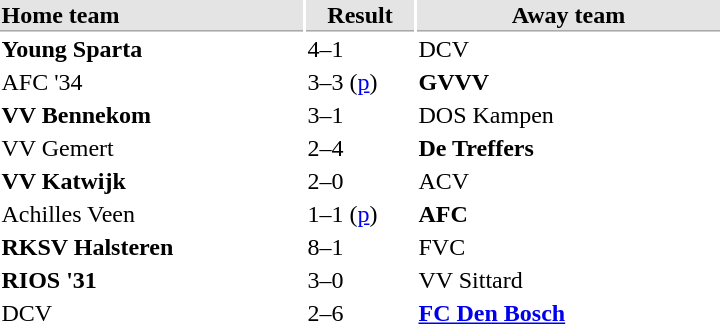<table>
<tr bgcolor="#E4E4E4">
<th style="border-bottom:1px solid #AAAAAA" width="200" align="left">Home team</th>
<th style="border-bottom:1px solid #AAAAAA" width="70" align="center">Result</th>
<th style="border-bottom:1px solid #AAAAAA" width="200">Away team</th>
</tr>
<tr>
<td><strong>Young Sparta</strong></td>
<td>4–1</td>
<td>DCV</td>
</tr>
<tr>
<td>AFC '34</td>
<td>3–3 (<a href='#'>p</a>)</td>
<td><strong>GVVV</strong></td>
</tr>
<tr>
<td><strong>VV Bennekom</strong></td>
<td>3–1</td>
<td>DOS Kampen</td>
</tr>
<tr>
<td>VV Gemert</td>
<td>2–4</td>
<td><strong>De Treffers</strong> </td>
</tr>
<tr>
<td><strong>VV Katwijk</strong></td>
<td>2–0</td>
<td>ACV</td>
</tr>
<tr>
<td>Achilles Veen</td>
<td>1–1 (<a href='#'>p</a>)</td>
<td><strong>AFC</strong></td>
</tr>
<tr>
<td><strong>RKSV Halsteren</strong></td>
<td>8–1</td>
<td>FVC</td>
</tr>
<tr>
<td><strong>RIOS '31</strong></td>
<td>3–0</td>
<td>VV Sittard</td>
</tr>
<tr>
<td>DCV</td>
<td>2–6</td>
<td><strong><a href='#'>FC Den Bosch</a></strong></td>
</tr>
</table>
